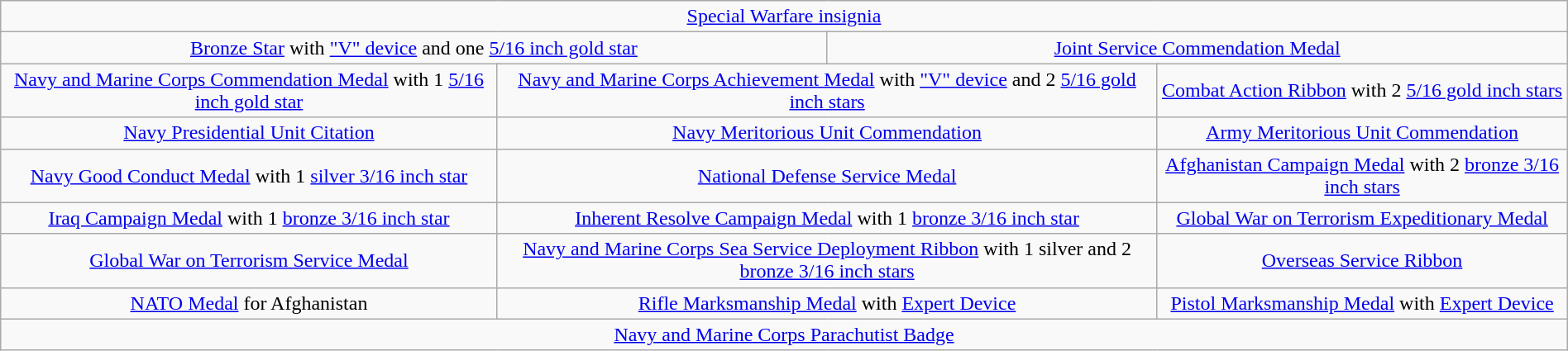<table class="wikitable" style="margin:1em auto; text-align:center;">
<tr>
<td colspan="12"><a href='#'>Special Warfare insignia</a></td>
</tr>
<tr>
<td colspan="6"><a href='#'>Bronze Star</a> with <a href='#'>"V" device</a> and one <a href='#'>5/16 inch gold star</a></td>
<td colspan="6"><a href='#'>Joint Service Commendation Medal</a></td>
</tr>
<tr>
<td colspan="4"><a href='#'>Navy and Marine Corps Commendation Medal</a> with 1 <a href='#'>5/16 inch gold star</a></td>
<td colspan="4"><a href='#'>Navy and Marine Corps Achievement Medal</a> with <a href='#'>"V" device</a> and 2 <a href='#'>5/16 gold inch stars</a></td>
<td colspan="4"><a href='#'>Combat Action Ribbon</a> with 2 <a href='#'>5/16 gold inch stars</a></td>
</tr>
<tr>
<td colspan="4"><a href='#'>Navy Presidential Unit Citation</a></td>
<td colspan="4"><a href='#'>Navy Meritorious Unit Commendation</a></td>
<td colspan="4"><a href='#'>Army Meritorious Unit Commendation</a></td>
</tr>
<tr>
<td colspan="4"><a href='#'>Navy Good Conduct Medal</a> with 1 <a href='#'>silver 3/16 inch star</a></td>
<td colspan="4"><a href='#'>National Defense Service Medal</a></td>
<td colspan="4"><a href='#'>Afghanistan Campaign Medal</a> with 2 <a href='#'>bronze 3/16 inch stars</a></td>
</tr>
<tr>
<td colspan="4"><a href='#'>Iraq Campaign Medal</a> with 1 <a href='#'>bronze 3/16 inch star</a></td>
<td colspan="4"><a href='#'>Inherent Resolve Campaign Medal</a> with 1 <a href='#'>bronze 3/16 inch star</a></td>
<td colspan="4"><a href='#'>Global War on Terrorism Expeditionary Medal</a></td>
</tr>
<tr>
<td colspan="4"><a href='#'>Global War on Terrorism Service Medal</a></td>
<td colspan="4"><a href='#'>Navy and Marine Corps Sea Service Deployment Ribbon</a> with 1 silver and 2 <a href='#'>bronze 3/16 inch stars</a></td>
<td colspan="4"><a href='#'>Overseas Service Ribbon</a></td>
</tr>
<tr>
<td colspan="4"><a href='#'>NATO Medal</a> for Afghanistan</td>
<td colspan="4"><a href='#'>Rifle Marksmanship Medal</a> with <a href='#'>Expert Device</a></td>
<td colspan="4"><a href='#'>Pistol Marksmanship Medal</a> with <a href='#'>Expert Device</a></td>
</tr>
<tr>
<td colspan="12"><a href='#'>Navy and Marine Corps Parachutist Badge</a></td>
</tr>
</table>
